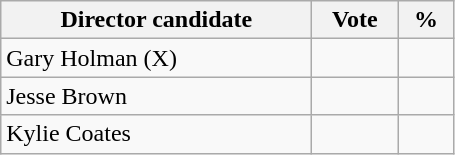<table class="wikitable">
<tr>
<th width="200px">Director candidate</th>
<th width="50px">Vote</th>
<th width="30px">%</th>
</tr>
<tr>
<td>Gary Holman (X)</td>
<td></td>
<td></td>
</tr>
<tr>
<td>Jesse Brown</td>
<td></td>
<td></td>
</tr>
<tr>
<td>Kylie Coates</td>
<td></td>
<td></td>
</tr>
</table>
